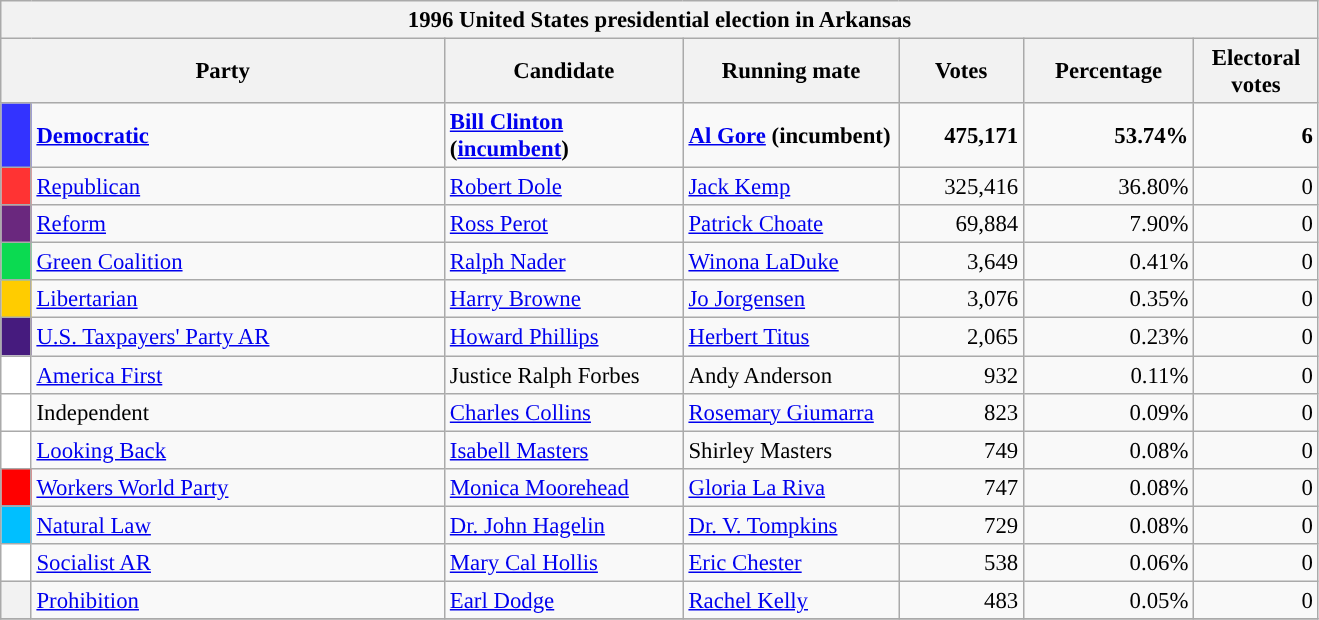<table class="wikitable" style="font-size: 95%;">
<tr>
<th colspan="7">1996 United States presidential election in Arkansas</th>
</tr>
<tr>
<th colspan="2" style="width: 19em">Party</th>
<th style="width: 10em">Candidate</th>
<th style="width: 9em">Running mate</th>
<th style="width: 5em">Votes</th>
<th style="width: 7em">Percentage</th>
<th style="width: 5em">Electoral votes</th>
</tr>
<tr>
<th style="background-color:#3333FF; width: 3px"></th>
<td style="width: 130px"><strong><a href='#'>Democratic</a></strong></td>
<td><strong><a href='#'>Bill Clinton</a> (<a href='#'>incumbent</a>)</strong></td>
<td><strong><a href='#'>Al Gore</a></strong> <strong>(incumbent)</strong></td>
<td align="right"><strong>475,171</strong></td>
<td align="right"><strong>53.74%</strong></td>
<td align="right"><strong>6</strong></td>
</tr>
<tr>
<th style="background-color:#FF3333; width: 3px"></th>
<td style="width: 130px"><a href='#'>Republican</a></td>
<td><a href='#'>Robert Dole</a></td>
<td><a href='#'>Jack Kemp</a></td>
<td align="right">325,416</td>
<td align="right">36.80%</td>
<td align="right">0</td>
</tr>
<tr>
<th style="background-color:#6A287E; width: 3px"></th>
<td style="width: 130px"><a href='#'>Reform</a></td>
<td><a href='#'>Ross Perot</a></td>
<td><a href='#'>Patrick Choate</a></td>
<td align="right">69,884</td>
<td align="right">7.90%</td>
<td align="right">0</td>
</tr>
<tr>
<th style="background-color:#0BDA51; width: 3px"></th>
<td style="width: 130px"><a href='#'>Green Coalition</a></td>
<td><a href='#'>Ralph Nader</a></td>
<td><a href='#'>Winona LaDuke</a></td>
<td align="right">3,649</td>
<td align="right">0.41%</td>
<td align="right">0</td>
</tr>
<tr>
<th style="background-color:#FFCC00; width: 3px"></th>
<td style="width: 130px"><a href='#'>Libertarian</a></td>
<td><a href='#'>Harry Browne</a></td>
<td><a href='#'>Jo Jorgensen</a></td>
<td align="right">3,076</td>
<td align="right">0.35%</td>
<td align="right">0</td>
</tr>
<tr>
<th style="background-color:#461B7E; width: 3px"></th>
<td style="width: 130px"><a href='#'>U.S. Taxpayers' Party AR</a></td>
<td><a href='#'>Howard Phillips</a></td>
<td><a href='#'>Herbert Titus</a></td>
<td align="right">2,065</td>
<td align="right">0.23%</td>
<td align="right">0</td>
</tr>
<tr>
<th style="background-color:#FFFFFF; width: 3px"></th>
<td style="width: 130px"><a href='#'>America First</a></td>
<td>Justice Ralph Forbes</td>
<td>Andy Anderson</td>
<td align="right">932</td>
<td align="right">0.11%</td>
<td align="right">0</td>
</tr>
<tr>
<th style="background-color:#FFFFFF; width: 3px"></th>
<td style="width: 130px">Independent</td>
<td><a href='#'>Charles Collins</a></td>
<td><a href='#'>Rosemary Giumarra</a></td>
<td align="right">823</td>
<td align="right">0.09%</td>
<td align="right">0</td>
</tr>
<tr>
<th style="background-color:#FFFFFF; width: 3px"></th>
<td style="width: 130px"><a href='#'>Looking Back</a></td>
<td><a href='#'>Isabell Masters</a></td>
<td>Shirley Masters</td>
<td align="right">749</td>
<td align="right">0.08%</td>
<td align="right">0</td>
</tr>
<tr>
<th style="background-color:#FF0000; width: 3px"></th>
<td style="width: 130px"><a href='#'>Workers World Party</a></td>
<td><a href='#'>Monica Moorehead</a></td>
<td><a href='#'>Gloria La Riva</a></td>
<td align="right">747</td>
<td align="right">0.08%</td>
<td align="right">0</td>
</tr>
<tr>
<th style="background-color:#00BFFF; width: 3px"></th>
<td style="width: 130px"><a href='#'>Natural Law</a></td>
<td><a href='#'>Dr. John Hagelin</a></td>
<td><a href='#'>Dr. V. Tompkins</a></td>
<td align="right">729</td>
<td align="right">0.08%</td>
<td align="right">0</td>
</tr>
<tr>
<th style="background-color:#FFFFFF; width: 3px"></th>
<td style="width: 130px"><a href='#'>Socialist AR</a></td>
<td><a href='#'>Mary Cal Hollis</a></td>
<td><a href='#'>Eric Chester</a></td>
<td align="right">538</td>
<td align="right">0.06%</td>
<td align="right">0</td>
</tr>
<tr>
<th style="background-color:"></th>
<td style="width: 130px"><a href='#'>Prohibition</a></td>
<td><a href='#'>Earl Dodge</a></td>
<td><a href='#'>Rachel Kelly</a></td>
<td align="right">483</td>
<td align="right">0.05%</td>
<td align="right">0</td>
</tr>
<tr>
</tr>
</table>
